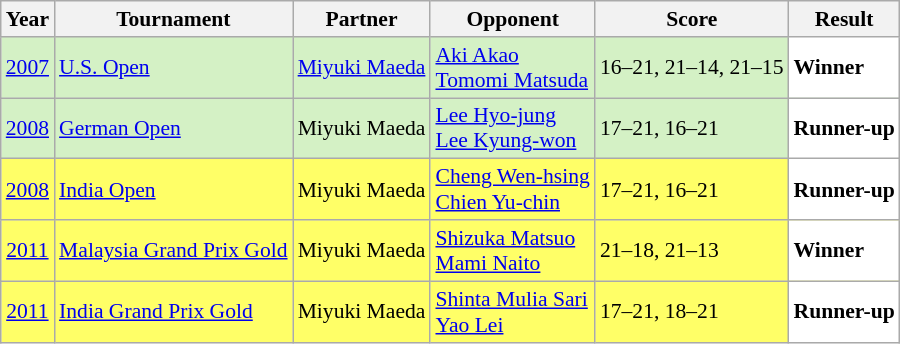<table class="sortable wikitable" style="font-size: 90%;">
<tr>
<th>Year</th>
<th>Tournament</th>
<th>Partner</th>
<th>Opponent</th>
<th>Score</th>
<th>Result</th>
</tr>
<tr style="background:#D4F1C5">
<td align="center"><a href='#'>2007</a></td>
<td align="left"><a href='#'>U.S. Open</a></td>
<td align="left"> <a href='#'>Miyuki Maeda</a></td>
<td align="left"> <a href='#'>Aki Akao</a> <br>  <a href='#'>Tomomi Matsuda</a></td>
<td align="left">16–21, 21–14, 21–15</td>
<td style="text-align:left; background:white"> <strong>Winner</strong></td>
</tr>
<tr style="background:#D4F1C5">
<td align="center"><a href='#'>2008</a></td>
<td align="left"><a href='#'>German Open</a></td>
<td align="left"> Miyuki Maeda</td>
<td align="left"> <a href='#'>Lee Hyo-jung</a> <br>  <a href='#'>Lee Kyung-won</a></td>
<td align="left">17–21, 16–21</td>
<td style="text-align:left; background:white"> <strong>Runner-up</strong></td>
</tr>
<tr style="background:#FFFF67">
<td align="center"><a href='#'>2008</a></td>
<td align="left"><a href='#'>India Open</a></td>
<td align="left"> Miyuki Maeda</td>
<td align="left"> <a href='#'>Cheng Wen-hsing</a> <br>  <a href='#'>Chien Yu-chin</a></td>
<td align="left">17–21, 16–21</td>
<td style="text-align:left; background:white"> <strong>Runner-up</strong></td>
</tr>
<tr style="background:#FFFF67">
<td align="center"><a href='#'>2011</a></td>
<td align="left"><a href='#'>Malaysia Grand Prix Gold</a></td>
<td align="left"> Miyuki Maeda</td>
<td align="left"> <a href='#'>Shizuka Matsuo</a> <br>  <a href='#'>Mami Naito</a></td>
<td align="left">21–18, 21–13</td>
<td style="text-align:left; background:white"> <strong>Winner</strong></td>
</tr>
<tr style="background:#FFFF67">
<td align="center"><a href='#'>2011</a></td>
<td align="left"><a href='#'>India Grand Prix Gold</a></td>
<td align="left"> Miyuki Maeda</td>
<td align="left"> <a href='#'>Shinta Mulia Sari</a> <br>  <a href='#'>Yao Lei</a></td>
<td align="left">17–21, 18–21</td>
<td style="text-align:left; background:white"> <strong>Runner-up</strong></td>
</tr>
</table>
